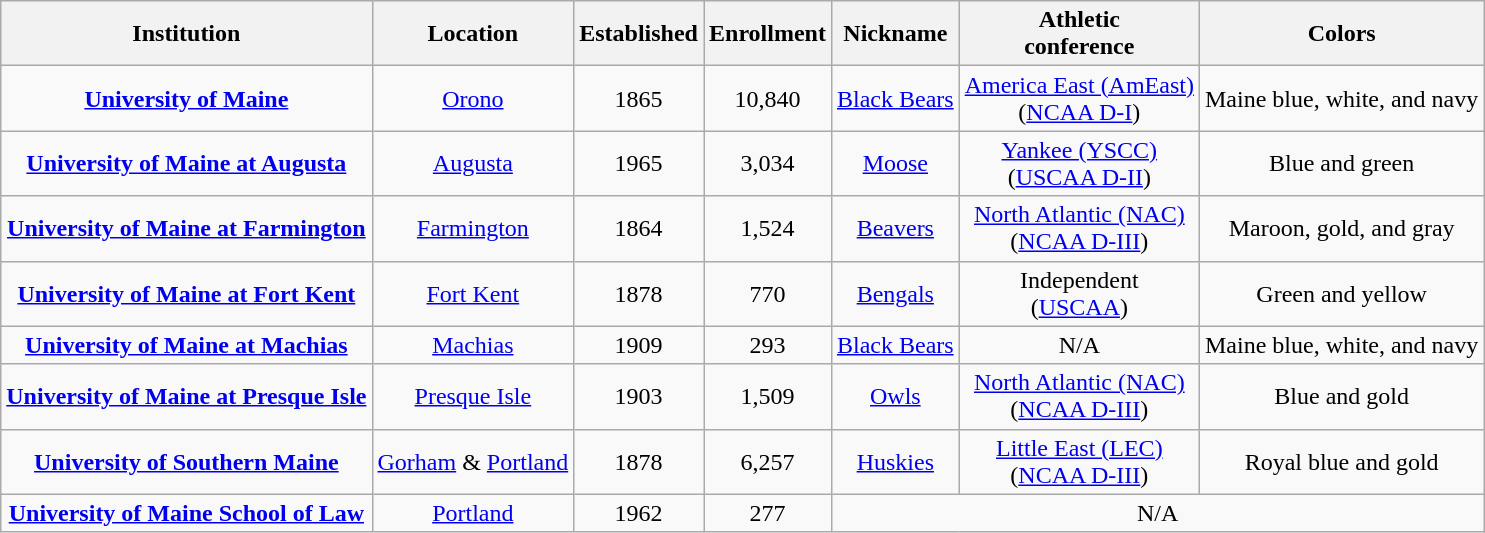<table class="wikitable sortable" style="text-align:center">
<tr>
<th class="sortable">Institution</th>
<th class="sortable">Location</th>
<th class="sortable">Established</th>
<th class="sortable">Enrollment</th>
<th class="sortable">Nickname</th>
<th class="sortable">Athletic<br>conference</th>
<th>Colors</th>
</tr>
<tr>
<td><strong><a href='#'>University of Maine</a></strong></td>
<td><a href='#'>Orono</a></td>
<td>1865</td>
<td>10,840</td>
<td><a href='#'>Black Bears</a></td>
<td><a href='#'>America East (AmEast)</a><br>(<a href='#'>NCAA D-I</a>)</td>
<td>Maine blue, white, and navy<br>  </td>
</tr>
<tr>
<td><strong><a href='#'>University of Maine at Augusta</a></strong></td>
<td><a href='#'>Augusta</a></td>
<td>1965</td>
<td>3,034</td>
<td><a href='#'>Moose</a></td>
<td><a href='#'>Yankee (YSCC)</a><br>(<a href='#'>USCAA D-II</a>)</td>
<td>Blue and green<br> </td>
</tr>
<tr>
<td><strong><a href='#'>University of Maine at Farmington</a></strong></td>
<td><a href='#'>Farmington</a></td>
<td>1864</td>
<td>1,524</td>
<td><a href='#'>Beavers</a></td>
<td><a href='#'>North Atlantic (NAC)</a><br>(<a href='#'>NCAA D-III</a>)</td>
<td>Maroon, gold, and gray  </td>
</tr>
<tr>
<td><strong><a href='#'>University of Maine at Fort Kent</a></strong></td>
<td><a href='#'>Fort Kent</a></td>
<td>1878</td>
<td>770</td>
<td><a href='#'>Bengals</a></td>
<td>Independent<br>(<a href='#'>USCAA</a>)</td>
<td>Green and yellow<br> </td>
</tr>
<tr>
<td><strong><a href='#'>University of Maine at Machias</a></strong></td>
<td><a href='#'>Machias</a></td>
<td>1909</td>
<td>293</td>
<td><a href='#'>Black Bears</a></td>
<td>N/A</td>
<td>Maine blue, white, and navy<br>  </td>
</tr>
<tr>
<td><strong><a href='#'>University of Maine at Presque Isle</a></strong></td>
<td><a href='#'>Presque Isle</a></td>
<td>1903</td>
<td>1,509</td>
<td><a href='#'>Owls</a></td>
<td><a href='#'>North Atlantic (NAC)</a><br>(<a href='#'>NCAA D-III</a>)</td>
<td>Blue and gold<br> </td>
</tr>
<tr>
<td><strong><a href='#'>University of Southern Maine</a></strong></td>
<td><a href='#'>Gorham</a> & <a href='#'>Portland</a></td>
<td>1878</td>
<td>6,257</td>
<td><a href='#'>Huskies</a></td>
<td><a href='#'>Little East (LEC)</a><br>(<a href='#'>NCAA D-III</a>)</td>
<td>Royal blue and gold<br> </td>
</tr>
<tr>
<td><strong><a href='#'>University of Maine School of Law</a></strong></td>
<td><a href='#'>Portland</a></td>
<td>1962</td>
<td>277</td>
<td colspan="3">N/A</td>
</tr>
</table>
